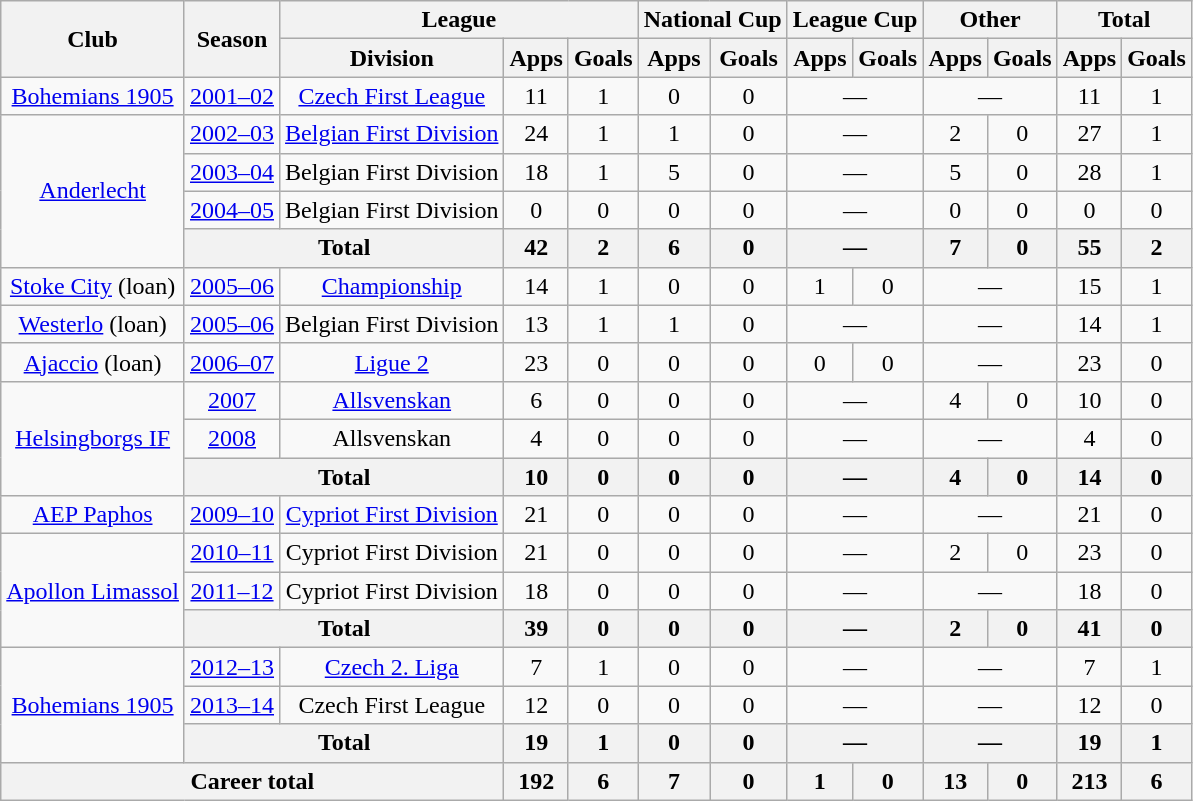<table class="wikitable" style="text-align:center">
<tr>
<th rowspan="2">Club</th>
<th rowspan="2">Season</th>
<th colspan="3">League</th>
<th colspan="2">National Cup</th>
<th colspan="2">League Cup</th>
<th colspan="2">Other</th>
<th colspan="2">Total</th>
</tr>
<tr>
<th>Division</th>
<th>Apps</th>
<th>Goals</th>
<th>Apps</th>
<th>Goals</th>
<th>Apps</th>
<th>Goals</th>
<th>Apps</th>
<th>Goals</th>
<th>Apps</th>
<th>Goals</th>
</tr>
<tr>
<td><a href='#'>Bohemians 1905</a></td>
<td><a href='#'>2001–02</a></td>
<td><a href='#'>Czech First League</a></td>
<td>11</td>
<td>1</td>
<td>0</td>
<td>0</td>
<td colspan="2">—</td>
<td colspan="2">—</td>
<td>11</td>
<td>1</td>
</tr>
<tr>
<td rowspan=4><a href='#'>Anderlecht</a></td>
<td><a href='#'>2002–03</a></td>
<td><a href='#'>Belgian First Division</a></td>
<td>24</td>
<td>1</td>
<td>1</td>
<td>0</td>
<td colspan="2">—</td>
<td>2</td>
<td>0</td>
<td>27</td>
<td>1</td>
</tr>
<tr>
<td><a href='#'>2003–04</a></td>
<td>Belgian First Division</td>
<td>18</td>
<td>1</td>
<td>5</td>
<td>0</td>
<td colspan="2">—</td>
<td>5</td>
<td>0</td>
<td>28</td>
<td>1</td>
</tr>
<tr>
<td><a href='#'>2004–05</a></td>
<td>Belgian First Division</td>
<td>0</td>
<td>0</td>
<td>0</td>
<td>0</td>
<td colspan="2">—</td>
<td>0</td>
<td>0</td>
<td>0</td>
<td>0</td>
</tr>
<tr>
<th colspan="2">Total</th>
<th>42</th>
<th>2</th>
<th>6</th>
<th>0</th>
<th colspan="2">—</th>
<th>7</th>
<th>0</th>
<th>55</th>
<th>2</th>
</tr>
<tr>
<td><a href='#'>Stoke City</a> (loan)</td>
<td><a href='#'>2005–06</a></td>
<td><a href='#'>Championship</a></td>
<td>14</td>
<td>1</td>
<td>0</td>
<td>0</td>
<td>1</td>
<td>0</td>
<td colspan="2">—</td>
<td>15</td>
<td>1</td>
</tr>
<tr>
<td><a href='#'>Westerlo</a> (loan)</td>
<td><a href='#'>2005–06</a></td>
<td>Belgian First Division</td>
<td>13</td>
<td>1</td>
<td>1</td>
<td>0</td>
<td colspan="2">—</td>
<td colspan="2">—</td>
<td>14</td>
<td>1</td>
</tr>
<tr>
<td><a href='#'>Ajaccio</a> (loan)</td>
<td><a href='#'>2006–07</a></td>
<td><a href='#'>Ligue 2</a></td>
<td>23</td>
<td>0</td>
<td>0</td>
<td>0</td>
<td>0</td>
<td>0</td>
<td colspan="2">—</td>
<td>23</td>
<td>0</td>
</tr>
<tr>
<td rowspan=3><a href='#'>Helsingborgs IF</a></td>
<td><a href='#'>2007</a></td>
<td><a href='#'>Allsvenskan</a></td>
<td>6</td>
<td>0</td>
<td>0</td>
<td>0</td>
<td colspan="2">—</td>
<td>4</td>
<td>0</td>
<td>10</td>
<td>0</td>
</tr>
<tr>
<td><a href='#'>2008</a></td>
<td>Allsvenskan</td>
<td>4</td>
<td>0</td>
<td>0</td>
<td>0</td>
<td colspan="2">—</td>
<td colspan="2">—</td>
<td>4</td>
<td>0</td>
</tr>
<tr>
<th colspan="2">Total</th>
<th>10</th>
<th>0</th>
<th>0</th>
<th>0</th>
<th colspan="2">—</th>
<th>4</th>
<th>0</th>
<th>14</th>
<th>0</th>
</tr>
<tr>
<td><a href='#'>AEP Paphos</a></td>
<td><a href='#'>2009–10</a></td>
<td><a href='#'>Cypriot First Division</a></td>
<td>21</td>
<td>0</td>
<td>0</td>
<td>0</td>
<td colspan="2">—</td>
<td colspan="2">—</td>
<td>21</td>
<td>0</td>
</tr>
<tr>
<td rowspan=3><a href='#'>Apollon Limassol</a></td>
<td><a href='#'>2010–11</a></td>
<td>Cypriot First Division</td>
<td>21</td>
<td>0</td>
<td>0</td>
<td>0</td>
<td colspan="2">—</td>
<td>2</td>
<td>0</td>
<td>23</td>
<td>0</td>
</tr>
<tr>
<td><a href='#'>2011–12</a></td>
<td>Cypriot First Division</td>
<td>18</td>
<td>0</td>
<td>0</td>
<td>0</td>
<td colspan="2">—</td>
<td colspan="2">—</td>
<td>18</td>
<td>0</td>
</tr>
<tr>
<th colspan="2">Total</th>
<th>39</th>
<th>0</th>
<th>0</th>
<th>0</th>
<th colspan="2">—</th>
<th>2</th>
<th>0</th>
<th>41</th>
<th>0</th>
</tr>
<tr>
<td rowspan=3><a href='#'>Bohemians 1905</a></td>
<td><a href='#'>2012–13</a></td>
<td><a href='#'>Czech 2. Liga</a></td>
<td>7</td>
<td>1</td>
<td>0</td>
<td>0</td>
<td colspan="2">—</td>
<td colspan="2">—</td>
<td>7</td>
<td>1</td>
</tr>
<tr>
<td><a href='#'>2013–14</a></td>
<td>Czech First League</td>
<td>12</td>
<td>0</td>
<td>0</td>
<td>0</td>
<td colspan="2">—</td>
<td colspan="2">—</td>
<td>12</td>
<td>0</td>
</tr>
<tr>
<th colspan="2">Total</th>
<th>19</th>
<th>1</th>
<th>0</th>
<th>0</th>
<th colspan="2">—</th>
<th colspan="2">—</th>
<th>19</th>
<th>1</th>
</tr>
<tr>
<th colspan="3">Career total</th>
<th>192</th>
<th>6</th>
<th>7</th>
<th>0</th>
<th>1</th>
<th>0</th>
<th>13</th>
<th>0</th>
<th>213</th>
<th>6</th>
</tr>
</table>
